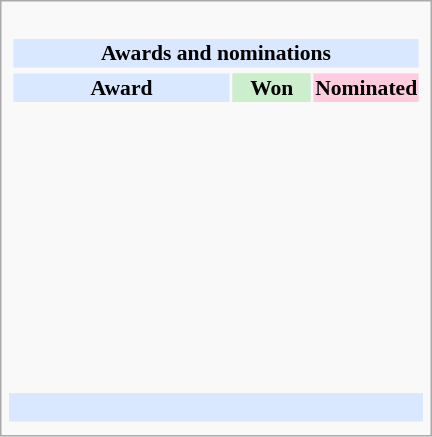<table class="infobox" style="width: 20em; text-align: left; font-size: 90%; vertical-align: middle;">
<tr>
<td colspan=3><br><table class="collapsible collapsed" width=100%>
<tr>
<th colspan=3 style="background-color: #D9E8FF; text-align: center;">Awards and nominations</th>
</tr>
<tr>
</tr>
<tr style="background:#d9e8ff; text-align:center;">
<td style="text-align:center;"><strong>Award</strong></td>
<td style="text-align:center; background:#cec; text-size:0.9em; width:50px;"><strong>Won</strong></td>
<td style="text-align:center; background:#fcd; text-size:0.9em; width:50px;"><strong>Nominated</strong></td>
</tr>
<tr>
<td style="text-align:center;"><br></td>
<td></td>
<td></td>
</tr>
<tr>
<td style="text-align:center;"><br></td>
<td></td>
<td></td>
</tr>
<tr>
<td style="text-align:center;"><br></td>
<td></td>
<td></td>
</tr>
<tr>
<td style="text-align:center;"><br></td>
<td></td>
<td></td>
</tr>
<tr>
<td style="text-align:center;"><br></td>
<td></td>
<td></td>
</tr>
<tr>
<td style="text-align:center;"><br></td>
<td></td>
<td></td>
</tr>
<tr>
<td style="text-align:center;"><br></td>
<td></td>
<td></td>
</tr>
<tr>
<td style="text-align:center;"><br></td>
<td></td>
<td></td>
</tr>
<tr>
<td style="text-align:center;"><br></td>
<td></td>
<td></td>
</tr>
</table>
</td>
</tr>
<tr style="background:#d9e8ff;">
<td style="text-align:center;" colspan="3"><br></td>
</tr>
<tr>
<td></td>
<td></td>
<td></td>
</tr>
</table>
